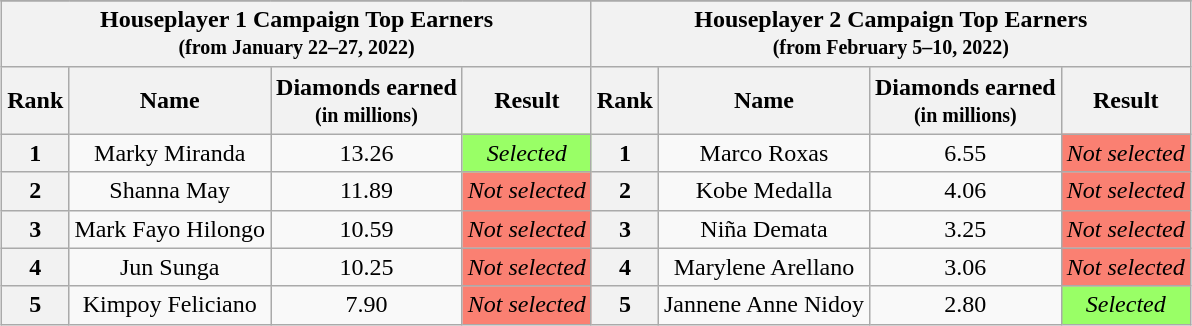<table class="wikitable collapsible collapsed" style="text-align:center; font-size:100%; line-height:18px; margin:1em auto;" width="auto">
<tr>
</tr>
<tr>
<th colspan="4">Houseplayer 1 Campaign Top Earners<br><small>(from January 22–27, 2022)</small></th>
<th colspan="4">Houseplayer 2 Campaign Top Earners<br><small>(from February 5–10, 2022)</small></th>
</tr>
<tr>
<th>Rank</th>
<th>Name</th>
<th>Diamonds earned<br><small>(in millions)</small></th>
<th>Result</th>
<th>Rank</th>
<th>Name</th>
<th>Diamonds earned<br><small>(in millions)</small></th>
<th>Result</th>
</tr>
<tr>
<th>1</th>
<td>Marky Miranda</td>
<td>13.26</td>
<td style="background:#99FF66;"><em>Selected</em></td>
<th>1</th>
<td>Marco Roxas</td>
<td>6.55</td>
<td style="background:#FA8072;"><em>Not selected</em></td>
</tr>
<tr>
<th>2</th>
<td>Shanna May</td>
<td>11.89</td>
<td style="background:#FA8072;"><em>Not selected</em></td>
<th>2</th>
<td>Kobe Medalla</td>
<td>4.06</td>
<td style="background:#FA8072;"><em>Not selected</em></td>
</tr>
<tr>
<th>3</th>
<td>Mark Fayo Hilongo</td>
<td>10.59</td>
<td style="background:#FA8072;"><em>Not selected</em></td>
<th>3</th>
<td>Niña Demata</td>
<td>3.25</td>
<td style="background:#FA8072;"><em>Not selected</em></td>
</tr>
<tr>
<th>4</th>
<td>Jun Sunga</td>
<td>10.25</td>
<td style="background:#FA8072;"><em>Not selected</em></td>
<th>4</th>
<td>Marylene Arellano</td>
<td>3.06</td>
<td style="background:#FA8072;"><em>Not selected</em></td>
</tr>
<tr>
<th>5</th>
<td>Kimpoy Feliciano</td>
<td>7.90</td>
<td style="background:#FA8072;"><em>Not selected</em></td>
<th>5</th>
<td>Jannene Anne Nidoy</td>
<td>2.80</td>
<td style="background:#99FF66;"><em>Selected</em></td>
</tr>
</table>
